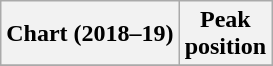<table class="wikitable sortable plainrowheaders" style="text-align:center">
<tr>
<th scope="col">Chart (2018–19)</th>
<th scope="col">Peak<br> position</th>
</tr>
<tr>
</tr>
</table>
